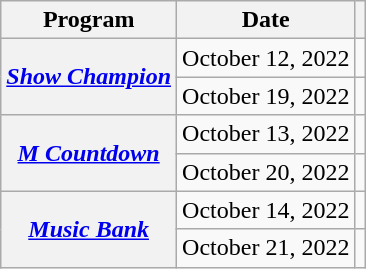<table class="wikitable plainrowheaders" style="text-align:center;">
<tr>
<th>Program</th>
<th>Date</th>
<th class="unsortable"></th>
</tr>
<tr>
<th scope="row" rowspan="2"><em><a href='#'>Show Champion</a></em></th>
<td>October 12, 2022</td>
<td style="text-align:center"></td>
</tr>
<tr>
<td>October 19, 2022</td>
<td style="text-align:center"></td>
</tr>
<tr>
<th scope="row" rowspan="2"><em><a href='#'>M Countdown</a></em></th>
<td>October 13, 2022</td>
<td style="text-align:center"></td>
</tr>
<tr>
<td>October 20, 2022</td>
<td style="text-align:center"></td>
</tr>
<tr>
<th scope="row" rowspan="2"><em><a href='#'>Music Bank</a></em></th>
<td>October 14, 2022</td>
<td style="text-align:center"></td>
</tr>
<tr>
<td>October 21, 2022</td>
<td style="text-align:center"></td>
</tr>
</table>
